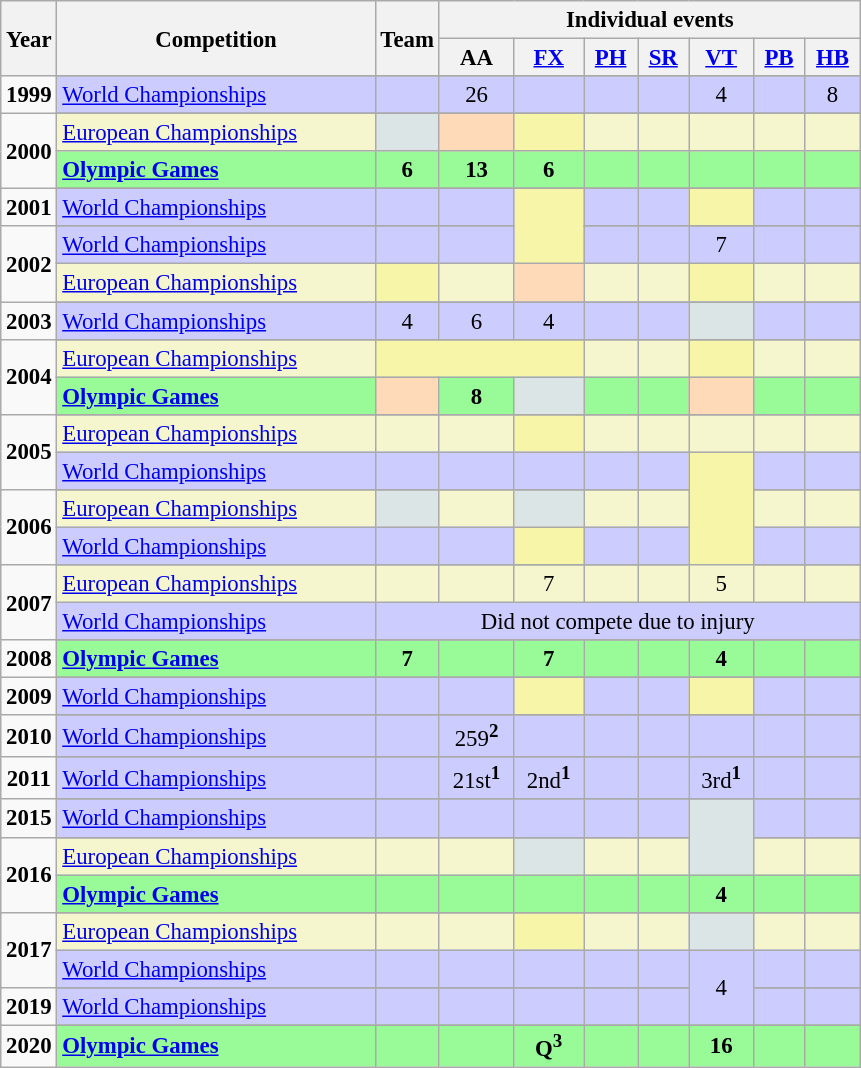<table class="wikitable sortable" style="text-align:center; font-size:95%;">
<tr>
<th rowspan="2" class=unsortable>Year</th>
<th rowspan="2" width=37% class=unsortable>Competition</th>
<th rowspan="2" class=unsortable>Team</th>
<th colspan="7" width=49% class=unsortable>Individual events</th>
</tr>
<tr>
<th class=unsortable>AA</th>
<th class=unsortable><a href='#'>FX</a></th>
<th class=unsortable><a href='#'>PH</a></th>
<th class=unsortable><a href='#'>SR</a></th>
<th class=unsortable><a href='#'>VT</a></th>
<th class=unsortable><a href='#'>PB</a></th>
<th class=unsortable><a href='#'>HB</a></th>
</tr>
<tr>
<td rowspan="2" align=center><strong>1999</strong></td>
</tr>
<tr bgcolor=#CCCCFF>
<td align=left><a href='#'>World Championships</a></td>
<td></td>
<td>26</td>
<td></td>
<td></td>
<td></td>
<td>4</td>
<td></td>
<td>8</td>
</tr>
<tr>
<td rowspan="3" align=center><strong>2000</strong></td>
</tr>
<tr bgcolor=#F5F6CE>
<td align=left><a href='#'>European Championships</a></td>
<td style="background:#DCE5E5"></td>
<td style="background:#FFDAB9;"></td>
<td style="background:#F7F6A8"></td>
<td></td>
<td></td>
<td></td>
<td></td>
<td></td>
</tr>
<tr bgcolor=98FB98>
<td align=left><strong><a href='#'>Olympic Games</a></strong></td>
<td><strong>6</strong></td>
<td><strong>13</strong></td>
<td><strong>6</strong></td>
<td></td>
<td></td>
<td></td>
<td></td>
<td></td>
</tr>
<tr>
<td rowspan="2" align=center><strong>2001</strong></td>
</tr>
<tr bgcolor=#CCCCFF>
<td align=left><a href='#'>World Championships</a></td>
<td></td>
<td></td>
<td rowspan="3" style="background:#F7F6A8"></td>
<td></td>
<td></td>
<td style="background:#F7F6A8"></td>
<td></td>
<td></td>
</tr>
<tr>
<td rowspan="3" align=center><strong>2002</strong></td>
</tr>
<tr bgcolor=#CCCCFF>
<td align=left><a href='#'>World Championships</a></td>
<td></td>
<td></td>
<td></td>
<td></td>
<td>7</td>
<td></td>
<td></td>
</tr>
<tr bgcolor=#F5F6CE>
<td align=left><a href='#'>European Championships</a></td>
<td style="background:#F7F6A8"></td>
<td></td>
<td style="background:#FFDAB9;"></td>
<td></td>
<td></td>
<td style="background:#F7F6A8"></td>
<td></td>
<td></td>
</tr>
<tr>
<td rowspan="2" align=center><strong>2003</strong></td>
</tr>
<tr bgcolor=#CCCCFF>
<td align=left><a href='#'>World Championships</a></td>
<td>4</td>
<td>6</td>
<td>4</td>
<td></td>
<td></td>
<td style="background:#DCE5E5"></td>
<td></td>
<td></td>
</tr>
<tr>
<td rowspan="3" align=center><strong>2004</strong></td>
</tr>
<tr bgcolor=#F5F6CE>
<td align=left><a href='#'>European Championships</a></td>
<td colspan="3" style="background:#F7F6A8"></td>
<td></td>
<td></td>
<td style="background:#F7F6A8"></td>
<td></td>
<td></td>
</tr>
<tr bgcolor=98FB98>
<td align=left><strong><a href='#'>Olympic Games</a></strong></td>
<td style="background:#FFDAB9;"></td>
<td><strong>8</strong></td>
<td style="background:#DCE5E5"></td>
<td></td>
<td></td>
<td style="background:#FFDAB9;"></td>
<td></td>
<td></td>
</tr>
<tr>
<td rowspan="3" align=center><strong>2005</strong></td>
</tr>
<tr bgcolor=#F5F6CE>
<td align=left><a href='#'>European Championships</a></td>
<td></td>
<td></td>
<td style="background:#F7F6A8"></td>
<td></td>
<td></td>
<td></td>
<td></td>
<td></td>
</tr>
<tr bgcolor=#CCCCFF>
<td align=left><a href='#'>World Championships</a></td>
<td></td>
<td></td>
<td></td>
<td></td>
<td></td>
<td rowspan="5" style="background:#F7F6A8"></td>
<td></td>
<td></td>
</tr>
<tr>
<td rowspan="3" align=center><strong>2006</strong></td>
</tr>
<tr bgcolor=#F5F6CE>
<td align=left><a href='#'>European Championships</a></td>
<td style="background:#DCE5E5"></td>
<td></td>
<td style="background:#DCE5E5"></td>
<td></td>
<td></td>
<td></td>
<td></td>
</tr>
<tr bgcolor=#CCCCFF>
<td align=left><a href='#'>World Championships</a></td>
<td></td>
<td></td>
<td style="background:#F7F6A8"></td>
<td></td>
<td></td>
<td></td>
<td></td>
</tr>
<tr>
<td rowspan="3" align=center><strong>2007</strong></td>
</tr>
<tr bgcolor=#F5F6CE>
<td align=left><a href='#'>European Championships</a></td>
<td></td>
<td></td>
<td>7</td>
<td></td>
<td></td>
<td>5</td>
<td></td>
<td></td>
</tr>
<tr bgcolor=#CCCCFF>
<td align=left><a href='#'>World Championships</a></td>
<td colspan="8">Did not compete due to injury</td>
</tr>
<tr>
<td rowspan="2" align=center><strong>2008</strong></td>
</tr>
<tr bgcolor=98FB98>
<td align=left><strong><a href='#'>Olympic Games</a></strong></td>
<td><strong>7</strong></td>
<td></td>
<td><strong>7</strong></td>
<td></td>
<td></td>
<td><strong>4</strong></td>
<td></td>
<td></td>
</tr>
<tr>
<td rowspan="2" align=center><strong>2009</strong></td>
</tr>
<tr bgcolor=#CCCCFF>
<td align=left><a href='#'>World Championships</a></td>
<td></td>
<td></td>
<td style="background:#F7F6A8"></td>
<td></td>
<td></td>
<td style="background:#F7F6A8"></td>
<td></td>
<td></td>
</tr>
<tr>
<td rowspan="2" align=center><strong>2010</strong></td>
</tr>
<tr bgcolor=#CCCCFF>
<td align=left><a href='#'>World Championships</a></td>
<td></td>
<td>259<sup><strong>2</strong></sup></td>
<td></td>
<td></td>
<td></td>
<td></td>
<td></td>
<td></td>
</tr>
<tr>
<td rowspan="2" align=center><strong>2011</strong></td>
</tr>
<tr bgcolor=#CCCCFF>
<td align=left><a href='#'>World Championships</a></td>
<td></td>
<td>21st<sup><strong>1</strong></sup></td>
<td>2nd<sup><strong>1</strong></sup></td>
<td></td>
<td></td>
<td>3rd<sup><strong>1</strong></sup></td>
<td></td>
<td></td>
</tr>
<tr>
<td rowspan="2" align=center><strong>2015</strong></td>
</tr>
<tr bgcolor=#CCCCFF>
<td align=left><a href='#'>World Championships</a></td>
<td></td>
<td></td>
<td></td>
<td></td>
<td></td>
<td rowspan="3" style="background:#DCE5E5"></td>
<td></td>
<td></td>
</tr>
<tr>
<td rowspan="3" align=center><strong>2016</strong></td>
</tr>
<tr bgcolor=#F5F6CE>
<td align=left><a href='#'>European Championships</a></td>
<td></td>
<td></td>
<td style="background:#DCE5E5"></td>
<td></td>
<td></td>
<td></td>
<td></td>
</tr>
<tr bgcolor=98FB98>
<td align=left><strong><a href='#'>Olympic Games</a></strong></td>
<td></td>
<td></td>
<td></td>
<td></td>
<td></td>
<td><strong>4</strong></td>
<td></td>
<td></td>
</tr>
<tr>
<td rowspan="3" align=center><strong>2017</strong></td>
</tr>
<tr bgcolor=#F5F6CE>
<td align=left><a href='#'>European Championships</a></td>
<td></td>
<td></td>
<td style="background:#F7F6A8"></td>
<td></td>
<td></td>
<td style="background:#DCE5E5"></td>
<td></td>
<td></td>
</tr>
<tr bgcolor=#CCCCFF>
<td align=left><a href='#'>World Championships</a></td>
<td></td>
<td></td>
<td></td>
<td></td>
<td></td>
<td rowspan="3">4</td>
<td></td>
<td></td>
</tr>
<tr>
<td rowspan="2" aign=center><strong>2019</strong></td>
</tr>
<tr bgcolor=#CCCCFF>
<td align=left><a href='#'>World Championships</a></td>
<td></td>
<td></td>
<td></td>
<td></td>
<td></td>
<td></td>
<td></td>
</tr>
<tr>
<td rowspan="2" align=center><strong>2020</strong></td>
</tr>
<tr bgcolor=98FB98>
<td align=left><strong><a href='#'>Olympic Games</a></strong></td>
<td></td>
<td></td>
<td><strong>Q<sup>3</sup></strong></td>
<td></td>
<td></td>
<td><strong>16</strong></td>
<td></td>
<td></td>
</tr>
</table>
